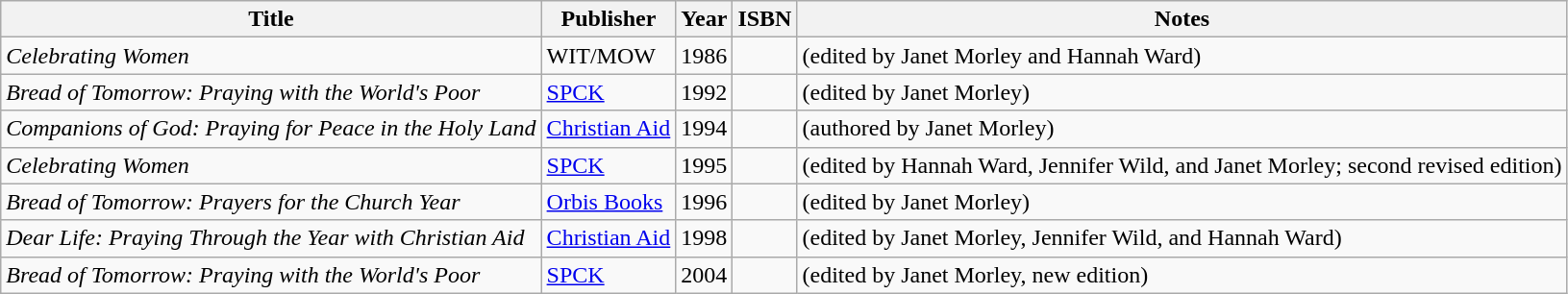<table class="wikitable sortable">
<tr>
<th>Title</th>
<th>Publisher</th>
<th>Year</th>
<th>ISBN</th>
<th>Notes</th>
</tr>
<tr>
<td><em>Celebrating Women</em></td>
<td>WIT/MOW</td>
<td>1986</td>
<td></td>
<td>(edited by Janet Morley and Hannah Ward)</td>
</tr>
<tr>
<td><em>Bread of Tomorrow: Praying with the World's Poor</em></td>
<td><a href='#'>SPCK</a></td>
<td>1992</td>
<td></td>
<td>(edited by Janet Morley)</td>
</tr>
<tr>
<td><em>Companions of God: Praying for Peace in the Holy Land</em></td>
<td><a href='#'>Christian Aid</a></td>
<td>1994</td>
<td></td>
<td>(authored by Janet Morley)</td>
</tr>
<tr>
<td><em>Celebrating Women</em></td>
<td><a href='#'>SPCK</a></td>
<td>1995</td>
<td></td>
<td>(edited by Hannah Ward, Jennifer Wild, and Janet Morley; second revised edition)</td>
</tr>
<tr>
<td><em>Bread of Tomorrow: Prayers for the Church Year</em></td>
<td><a href='#'>Orbis Books</a></td>
<td>1996</td>
<td></td>
<td>(edited by Janet Morley)</td>
</tr>
<tr>
<td><em>Dear Life: Praying Through the Year with Christian Aid</em></td>
<td><a href='#'>Christian Aid</a></td>
<td>1998</td>
<td></td>
<td>(edited by Janet Morley, Jennifer Wild, and Hannah Ward)</td>
</tr>
<tr>
<td><em>Bread of Tomorrow: Praying with the World's Poor</em></td>
<td><a href='#'>SPCK</a></td>
<td>2004</td>
<td></td>
<td>(edited by Janet Morley, new edition)</td>
</tr>
</table>
